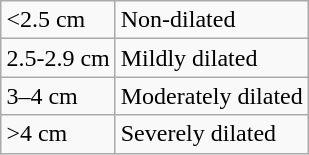<table class="wikitable" align="right">
<tr>
<td><2.5 cm</td>
<td>Non-dilated</td>
</tr>
<tr>
<td>2.5-2.9 cm</td>
<td>Mildly dilated</td>
</tr>
<tr>
<td>3–4 cm</td>
<td>Moderately dilated</td>
</tr>
<tr>
<td>>4 cm</td>
<td>Severely dilated</td>
</tr>
</table>
